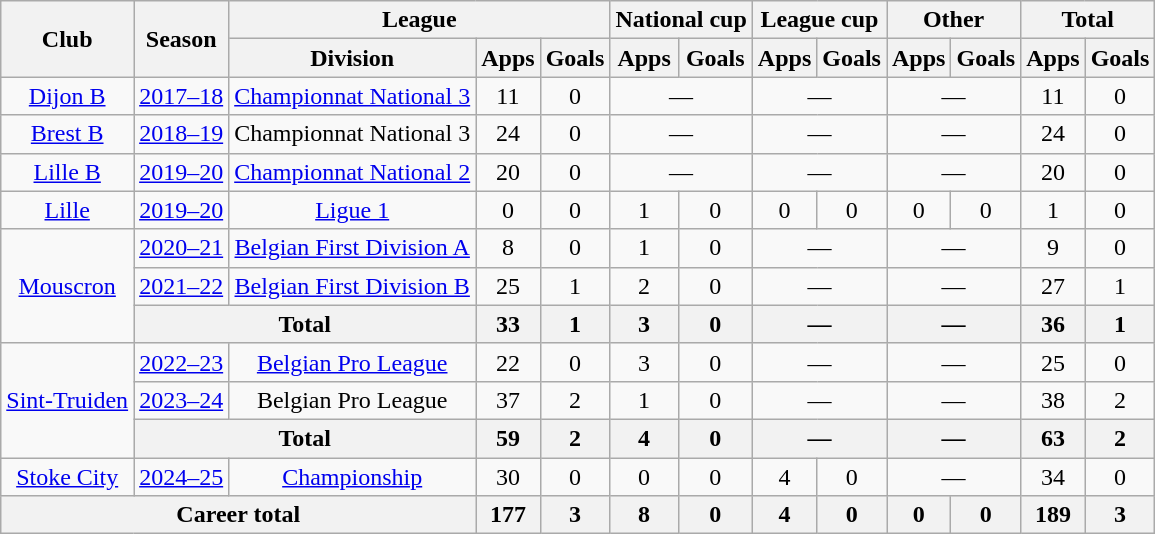<table class="wikitable" style="text-align: center">
<tr>
<th rowspan="2">Club</th>
<th rowspan="2">Season</th>
<th colspan="3">League</th>
<th colspan="2">National cup</th>
<th colspan="2">League cup</th>
<th colspan="2">Other</th>
<th colspan="2">Total</th>
</tr>
<tr>
<th>Division</th>
<th>Apps</th>
<th>Goals</th>
<th>Apps</th>
<th>Goals</th>
<th>Apps</th>
<th>Goals</th>
<th>Apps</th>
<th>Goals</th>
<th>Apps</th>
<th>Goals</th>
</tr>
<tr>
<td><a href='#'>Dijon B</a></td>
<td><a href='#'>2017–18</a></td>
<td><a href='#'>Championnat National 3</a></td>
<td>11</td>
<td>0</td>
<td colspan="2">—</td>
<td colspan="2">—</td>
<td colspan="2">—</td>
<td>11</td>
<td>0</td>
</tr>
<tr>
<td><a href='#'>Brest B</a></td>
<td><a href='#'>2018–19</a></td>
<td>Championnat National 3</td>
<td>24</td>
<td>0</td>
<td colspan="2">—</td>
<td colspan="2">—</td>
<td colspan="2">—</td>
<td>24</td>
<td>0</td>
</tr>
<tr>
<td><a href='#'>Lille B</a></td>
<td><a href='#'>2019–20</a></td>
<td><a href='#'>Championnat National 2</a></td>
<td>20</td>
<td>0</td>
<td colspan="2">—</td>
<td colspan="2">—</td>
<td colspan="2">—</td>
<td>20</td>
<td>0</td>
</tr>
<tr>
<td><a href='#'>Lille</a></td>
<td><a href='#'>2019–20</a></td>
<td><a href='#'>Ligue 1</a></td>
<td>0</td>
<td>0</td>
<td>1</td>
<td>0</td>
<td>0</td>
<td>0</td>
<td>0</td>
<td>0</td>
<td>1</td>
<td>0</td>
</tr>
<tr>
<td rowspan="3"><a href='#'>Mouscron</a></td>
<td><a href='#'>2020–21</a></td>
<td><a href='#'>Belgian First Division A</a></td>
<td>8</td>
<td>0</td>
<td>1</td>
<td>0</td>
<td colspan="2">—</td>
<td colspan="2">—</td>
<td>9</td>
<td>0</td>
</tr>
<tr>
<td><a href='#'>2021–22</a></td>
<td><a href='#'>Belgian First Division B</a></td>
<td>25</td>
<td>1</td>
<td>2</td>
<td>0</td>
<td colspan="2">—</td>
<td colspan="2">—</td>
<td>27</td>
<td>1</td>
</tr>
<tr>
<th colspan="2">Total</th>
<th>33</th>
<th>1</th>
<th>3</th>
<th>0</th>
<th colspan="2">—</th>
<th colspan="2">—</th>
<th>36</th>
<th>1</th>
</tr>
<tr>
<td rowspan="3"><a href='#'>Sint-Truiden</a></td>
<td><a href='#'>2022–23</a></td>
<td><a href='#'>Belgian Pro League</a></td>
<td>22</td>
<td>0</td>
<td>3</td>
<td>0</td>
<td colspan="2">—</td>
<td colspan="2">—</td>
<td>25</td>
<td>0</td>
</tr>
<tr>
<td><a href='#'>2023–24</a></td>
<td>Belgian Pro League</td>
<td>37</td>
<td>2</td>
<td>1</td>
<td>0</td>
<td colspan="2">—</td>
<td colspan="2">—</td>
<td>38</td>
<td>2</td>
</tr>
<tr>
<th colspan="2">Total</th>
<th>59</th>
<th>2</th>
<th>4</th>
<th>0</th>
<th colspan="2">—</th>
<th colspan="2">—</th>
<th>63</th>
<th>2</th>
</tr>
<tr>
<td><a href='#'>Stoke City</a></td>
<td><a href='#'>2024–25</a></td>
<td><a href='#'>Championship</a></td>
<td>30</td>
<td>0</td>
<td>0</td>
<td>0</td>
<td>4</td>
<td>0</td>
<td colspan="2">—</td>
<td>34</td>
<td>0</td>
</tr>
<tr>
<th colspan="3">Career total</th>
<th>177</th>
<th>3</th>
<th>8</th>
<th>0</th>
<th>4</th>
<th>0</th>
<th>0</th>
<th>0</th>
<th>189</th>
<th>3</th>
</tr>
</table>
